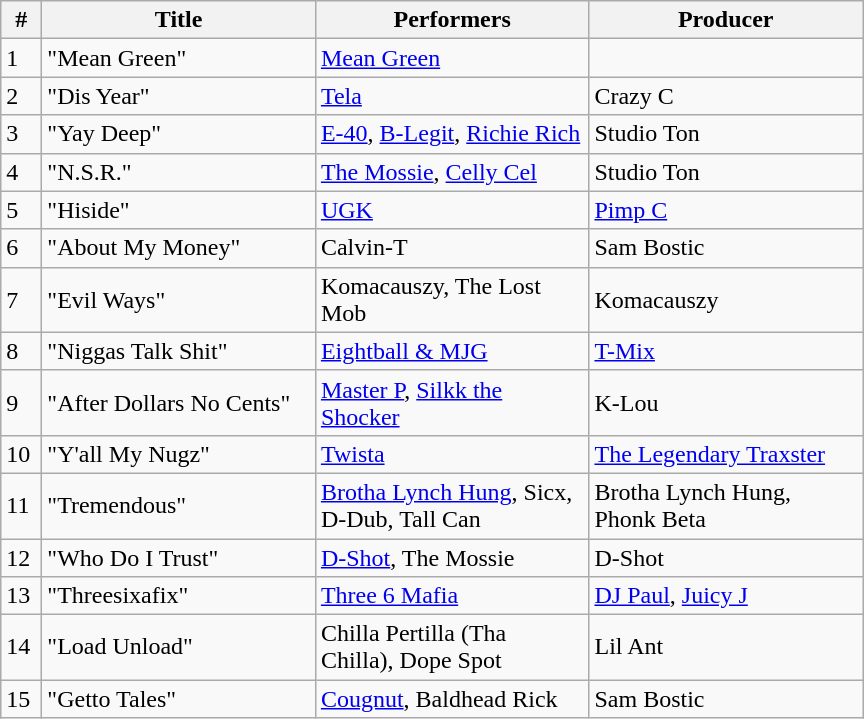<table class="wikitable">
<tr>
<th width="20">#</th>
<th width="175">Title</th>
<th width="175">Performers</th>
<th width="175">Producer</th>
</tr>
<tr>
<td>1</td>
<td>"Mean Green"</td>
<td><a href='#'>Mean Green</a></td>
<td></td>
</tr>
<tr>
<td>2</td>
<td>"Dis Year"</td>
<td><a href='#'>Tela</a></td>
<td>Crazy C</td>
</tr>
<tr>
<td>3</td>
<td>"Yay Deep"</td>
<td><a href='#'>E-40</a>, <a href='#'>B-Legit</a>, <a href='#'>Richie Rich</a></td>
<td>Studio Ton</td>
</tr>
<tr>
<td>4</td>
<td>"N.S.R."</td>
<td><a href='#'>The Mossie</a>, <a href='#'>Celly Cel</a></td>
<td>Studio Ton</td>
</tr>
<tr>
<td>5</td>
<td>"Hiside"</td>
<td><a href='#'>UGK</a></td>
<td><a href='#'>Pimp C</a></td>
</tr>
<tr>
<td>6</td>
<td>"About My Money"</td>
<td>Calvin-T</td>
<td>Sam Bostic</td>
</tr>
<tr>
<td>7</td>
<td>"Evil Ways"</td>
<td>Komacauszy, The Lost Mob</td>
<td>Komacauszy</td>
</tr>
<tr>
<td>8</td>
<td>"Niggas Talk Shit"</td>
<td><a href='#'>Eightball & MJG</a></td>
<td><a href='#'>T-Mix</a></td>
</tr>
<tr>
<td>9</td>
<td>"After Dollars No Cents"</td>
<td><a href='#'>Master P</a>, <a href='#'>Silkk the Shocker</a></td>
<td>K-Lou</td>
</tr>
<tr>
<td>10</td>
<td>"Y'all My Nugz"</td>
<td><a href='#'>Twista</a></td>
<td><a href='#'>The Legendary Traxster</a></td>
</tr>
<tr>
<td>11</td>
<td>"Tremendous"</td>
<td><a href='#'>Brotha Lynch Hung</a>, Sicx, D-Dub, Tall Can</td>
<td>Brotha Lynch Hung, Phonk Beta</td>
</tr>
<tr>
<td>12</td>
<td>"Who Do I Trust"</td>
<td><a href='#'>D-Shot</a>, The Mossie</td>
<td>D-Shot</td>
</tr>
<tr>
<td>13</td>
<td>"Threesixafix"</td>
<td><a href='#'>Three 6 Mafia</a></td>
<td><a href='#'>DJ Paul</a>, <a href='#'>Juicy J</a></td>
</tr>
<tr>
<td>14</td>
<td>"Load Unload"</td>
<td>Chilla Pertilla (Tha Chilla), Dope Spot</td>
<td>Lil Ant</td>
</tr>
<tr>
<td>15</td>
<td>"Getto Tales"</td>
<td><a href='#'>Cougnut</a>, Baldhead Rick</td>
<td>Sam Bostic</td>
</tr>
</table>
